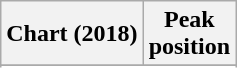<table class="wikitable sortable plainrowheaders">
<tr>
<th scope="col">Chart (2018)</th>
<th scope="col">Peak<br>position</th>
</tr>
<tr>
</tr>
<tr>
</tr>
<tr>
</tr>
</table>
